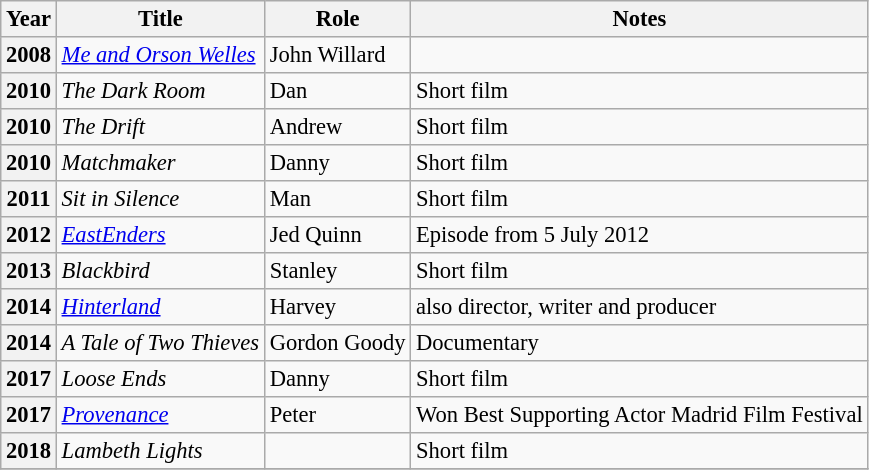<table class="wikitable plainrowheaders sortable"  style=font-size:94%>
<tr>
<th scope="col">Year</th>
<th scope="col">Title</th>
<th scope="col">Role</th>
<th scope="col" class="unsortable">Notes</th>
</tr>
<tr>
<th scope=row>2008</th>
<td><em><a href='#'>Me and Orson Welles</a></em></td>
<td>John Willard</td>
<td></td>
</tr>
<tr>
<th scope=row>2010</th>
<td><em>The Dark Room</em></td>
<td>Dan</td>
<td>Short film</td>
</tr>
<tr>
<th scope=row>2010</th>
<td><em>The Drift</em></td>
<td>Andrew</td>
<td>Short film</td>
</tr>
<tr>
<th scope=row>2010</th>
<td><em>Matchmaker</em></td>
<td>Danny</td>
<td>Short film</td>
</tr>
<tr>
<th scope=row>2011</th>
<td><em>Sit in Silence</em></td>
<td>Man</td>
<td>Short film</td>
</tr>
<tr>
<th scope=row>2012</th>
<td><em><a href='#'>EastEnders</a></em></td>
<td>Jed Quinn</td>
<td>Episode from 5 July 2012</td>
</tr>
<tr>
<th scope=row>2013</th>
<td><em>Blackbird</em></td>
<td>Stanley</td>
<td>Short film</td>
</tr>
<tr>
<th scope=row>2014</th>
<td><em><a href='#'>Hinterland</a></em></td>
<td>Harvey</td>
<td>also director, writer and producer</td>
</tr>
<tr>
<th scope=row>2014</th>
<td><em>A Tale of Two Thieves</em></td>
<td>Gordon Goody</td>
<td>Documentary</td>
</tr>
<tr>
<th scope=row>2017</th>
<td><em>Loose Ends</em></td>
<td>Danny</td>
<td>Short film</td>
</tr>
<tr>
<th scope=row>2017</th>
<td><em><a href='#'>Provenance</a></em></td>
<td>Peter</td>
<td>Won Best Supporting Actor Madrid Film Festival</td>
</tr>
<tr>
<th scope=row>2018</th>
<td><em>Lambeth Lights</em></td>
<td></td>
<td>Short film</td>
</tr>
<tr>
</tr>
</table>
